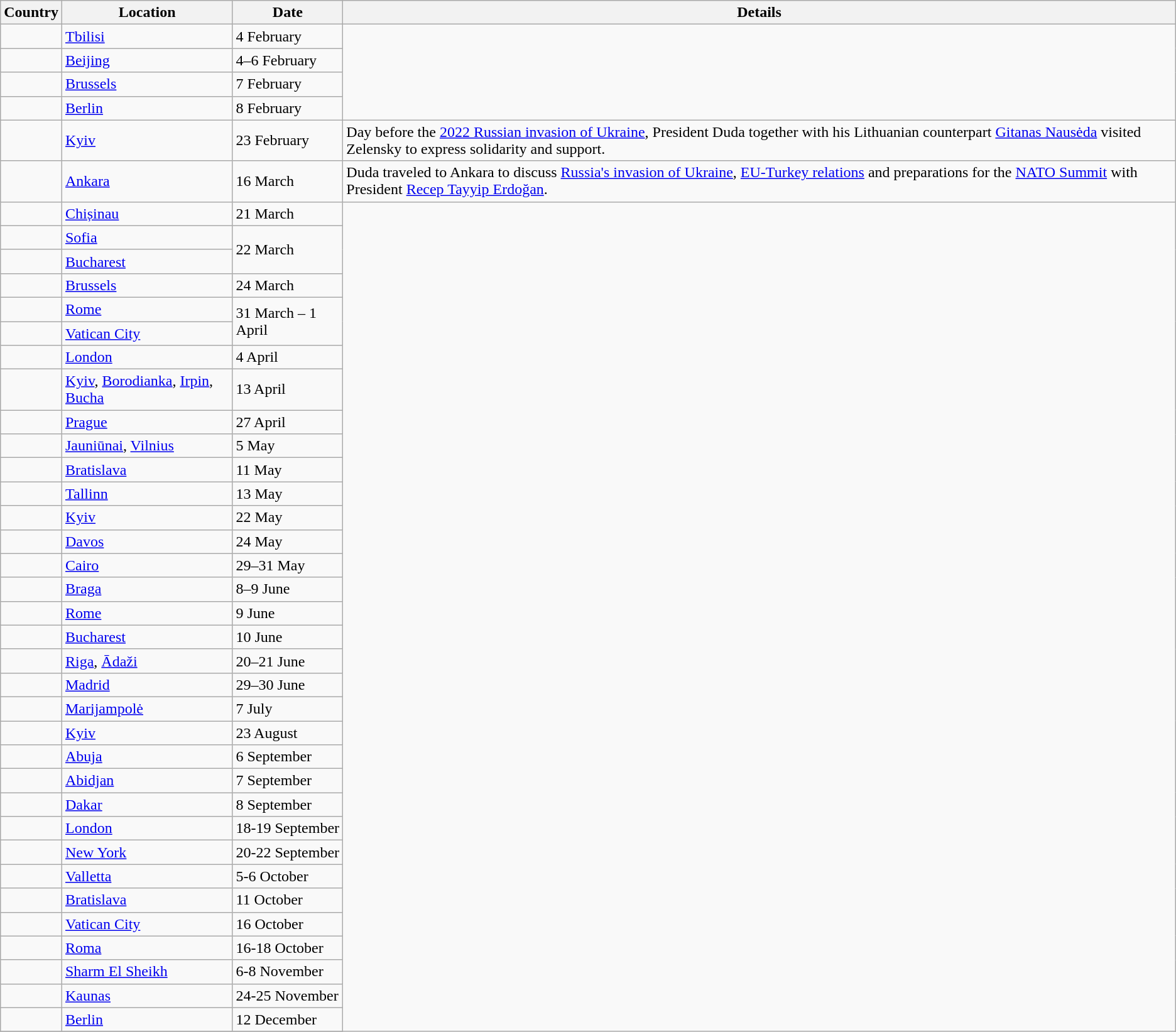<table class="wikitable sortable">
<tr>
<th>Country</th>
<th>Location</th>
<th>Date</th>
<th>Details</th>
</tr>
<tr>
<td></td>
<td><a href='#'>Tbilisi</a></td>
<td>4 February</td>
</tr>
<tr>
<td></td>
<td><a href='#'>Beijing</a></td>
<td>4–6 February</td>
</tr>
<tr>
<td></td>
<td><a href='#'>Brussels</a></td>
<td>7 February</td>
</tr>
<tr>
<td></td>
<td><a href='#'>Berlin</a></td>
<td>8 February</td>
</tr>
<tr>
<td></td>
<td><a href='#'>Kyiv</a></td>
<td>23 February</td>
<td>Day before the <a href='#'>2022 Russian invasion of Ukraine</a>, President Duda together with his Lithuanian counterpart <a href='#'>Gitanas Nausėda</a> visited Zelensky to express solidarity and support.</td>
</tr>
<tr>
<td></td>
<td><a href='#'>Ankara</a></td>
<td>16 March</td>
<td>Duda traveled to Ankara to discuss <a href='#'>Russia's invasion of Ukraine</a>, <a href='#'>EU-Turkey relations</a> and preparations for the <a href='#'>NATO Summit</a> with President <a href='#'>Recep Tayyip Erdoğan</a>.</td>
</tr>
<tr>
<td></td>
<td><a href='#'>Chișinau</a></td>
<td>21 March</td>
</tr>
<tr>
<td></td>
<td><a href='#'>Sofia</a></td>
<td rowspan="2">22 March</td>
</tr>
<tr>
<td></td>
<td><a href='#'>Bucharest</a></td>
</tr>
<tr>
<td></td>
<td><a href='#'>Brussels</a></td>
<td>24 March</td>
</tr>
<tr>
<td></td>
<td><a href='#'>Rome</a></td>
<td rowspan="2">31 March – 1 April</td>
</tr>
<tr>
<td></td>
<td><a href='#'>Vatican City</a></td>
</tr>
<tr>
<td></td>
<td><a href='#'>London</a></td>
<td>4 April</td>
</tr>
<tr>
<td></td>
<td><a href='#'>Kyiv</a>, <a href='#'>Borodianka</a>, <a href='#'>Irpin</a>, <a href='#'>Bucha</a></td>
<td>13 April</td>
</tr>
<tr>
<td></td>
<td><a href='#'>Prague</a></td>
<td>27 April</td>
</tr>
<tr>
<td></td>
<td><a href='#'>Jauniūnai</a>, <a href='#'>Vilnius</a></td>
<td>5 May</td>
</tr>
<tr>
<td></td>
<td><a href='#'>Bratislava</a></td>
<td>11 May</td>
</tr>
<tr>
<td></td>
<td><a href='#'>Tallinn</a></td>
<td>13 May</td>
</tr>
<tr>
<td></td>
<td><a href='#'>Kyiv</a></td>
<td>22 May</td>
</tr>
<tr>
<td></td>
<td><a href='#'>Davos</a></td>
<td>24 May</td>
</tr>
<tr>
<td></td>
<td><a href='#'>Cairo</a></td>
<td>29–31 May</td>
</tr>
<tr>
<td></td>
<td><a href='#'>Braga</a></td>
<td>8–9 June</td>
</tr>
<tr>
<td></td>
<td><a href='#'>Rome</a></td>
<td>9 June</td>
</tr>
<tr>
<td></td>
<td><a href='#'>Bucharest</a></td>
<td>10 June</td>
</tr>
<tr>
<td></td>
<td><a href='#'>Riga</a>, <a href='#'>Ādaži</a></td>
<td>20–21 June</td>
</tr>
<tr>
<td></td>
<td><a href='#'>Madrid</a></td>
<td>29–30 June</td>
</tr>
<tr>
<td></td>
<td><a href='#'>Marijampolė</a></td>
<td>7 July</td>
</tr>
<tr>
<td></td>
<td><a href='#'>Kyiv</a></td>
<td>23 August</td>
</tr>
<tr>
<td></td>
<td><a href='#'>Abuja</a></td>
<td>6 September</td>
</tr>
<tr>
<td></td>
<td><a href='#'>Abidjan</a></td>
<td>7 September</td>
</tr>
<tr>
<td></td>
<td><a href='#'>Dakar</a></td>
<td>8 September</td>
</tr>
<tr>
<td></td>
<td><a href='#'>London</a></td>
<td>18-19 September</td>
</tr>
<tr>
<td></td>
<td><a href='#'>New York</a></td>
<td>20-22 September</td>
</tr>
<tr>
<td></td>
<td><a href='#'>Valletta</a></td>
<td>5-6 October</td>
</tr>
<tr>
<td></td>
<td><a href='#'>Bratislava</a></td>
<td>11 October</td>
</tr>
<tr>
<td></td>
<td><a href='#'>Vatican City</a></td>
<td>16 October</td>
</tr>
<tr>
<td></td>
<td><a href='#'>Roma</a></td>
<td>16-18 October</td>
</tr>
<tr>
<td></td>
<td><a href='#'>Sharm El Sheikh</a></td>
<td>6-8 November</td>
</tr>
<tr>
<td></td>
<td><a href='#'>Kaunas</a></td>
<td>24-25 November</td>
</tr>
<tr>
<td></td>
<td><a href='#'>Berlin</a></td>
<td>12 December</td>
</tr>
<tr>
</tr>
</table>
